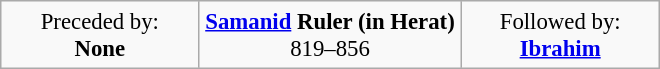<table align=center border=1 cellspacing=0 cellpadding=4 style="background: #f9f9f9; text-align:center; border:1px solid #aaa;border-collapse:collapse;font-size:95%">
<tr>
<td width="30%" align="center">Preceded by:<br><strong>None</strong></td>
<td width="40%" align="center"><strong><a href='#'>Samanid</a> Ruler (in Herat)</strong><br>819–856</td>
<td width="30%" align="center">Followed by:<br><strong><a href='#'>Ibrahim</a></strong></td>
</tr>
</table>
